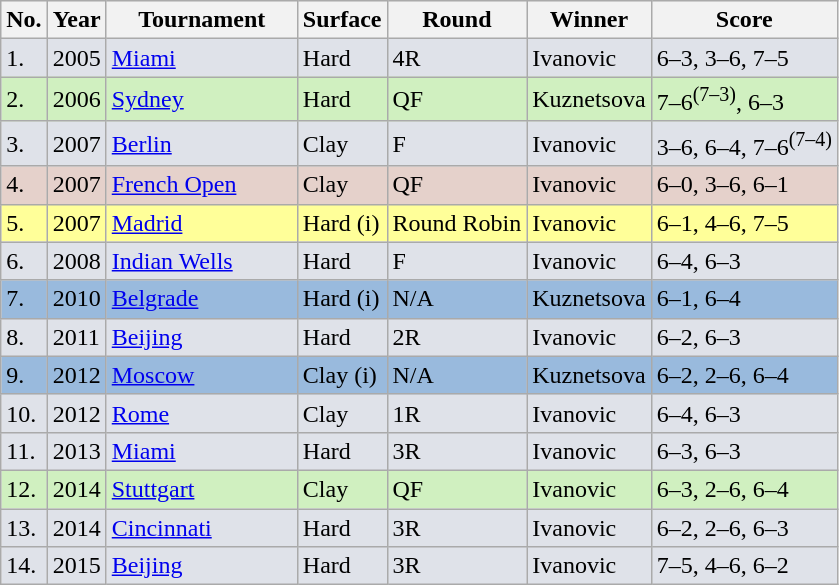<table class="sortable collapsible autocollapse sortable wikitable">
<tr style="background:#eee;">
<th>No.</th>
<th>Year</th>
<th style="width:120px;">Tournament</th>
<th>Surface</th>
<th>Round</th>
<th>Winner</th>
<th>Score</th>
</tr>
<tr bgcolor=#dfe2e9>
<td>1.</td>
<td>2005</td>
<td> <a href='#'>Miami</a></td>
<td>Hard</td>
<td>4R</td>
<td>Ivanovic</td>
<td>6–3, 3–6, 7–5</td>
</tr>
<tr bgcolor=#d0f0c0>
<td>2.</td>
<td>2006</td>
<td> <a href='#'>Sydney</a></td>
<td>Hard</td>
<td>QF</td>
<td>Kuznetsova</td>
<td>7–6<sup>(7–3)</sup>, 6–3</td>
</tr>
<tr bgcolor=#dfe2e9>
<td>3.</td>
<td>2007</td>
<td> <a href='#'>Berlin</a></td>
<td>Clay</td>
<td>F</td>
<td>Ivanovic</td>
<td>3–6, 6–4, 7–6<sup>(7–4)</sup></td>
</tr>
<tr bgcolor=#e5d1cb>
<td>4.</td>
<td>2007</td>
<td> <a href='#'>French Open</a></td>
<td>Clay</td>
<td>QF</td>
<td>Ivanovic</td>
<td>6–0, 3–6, 6–1</td>
</tr>
<tr bgcolor="#ffff99">
<td>5.</td>
<td>2007</td>
<td> <a href='#'>Madrid</a></td>
<td>Hard (i)</td>
<td>Round Robin</td>
<td>Ivanovic</td>
<td>6–1, 4–6, 7–5</td>
</tr>
<tr bgcolor=#dfe2e9>
<td>6.</td>
<td>2008</td>
<td> <a href='#'>Indian Wells</a></td>
<td>Hard</td>
<td>F</td>
<td>Ivanovic</td>
<td>6–4, 6–3</td>
</tr>
<tr bgcolor="#99badd">
<td>7.</td>
<td>2010</td>
<td> <a href='#'>Belgrade</a></td>
<td>Hard (i)</td>
<td>N/A</td>
<td>Kuznetsova</td>
<td>6–1, 6–4</td>
</tr>
<tr bgcolor=#dfe2e9>
<td>8.</td>
<td>2011</td>
<td> <a href='#'>Beijing</a></td>
<td>Hard</td>
<td>2R</td>
<td>Ivanovic</td>
<td>6–2, 6–3</td>
</tr>
<tr bgcolor="#99badd">
<td>9.</td>
<td>2012</td>
<td> <a href='#'>Moscow</a></td>
<td>Clay (i)</td>
<td>N/A</td>
<td>Kuznetsova</td>
<td>6–2, 2–6, 6–4</td>
</tr>
<tr bgcolor=#dfe2e9>
<td>10.</td>
<td>2012</td>
<td> <a href='#'>Rome</a></td>
<td>Clay</td>
<td>1R</td>
<td>Ivanovic</td>
<td>6–4, 6–3</td>
</tr>
<tr bgcolor=#dfe2e9>
<td>11.</td>
<td>2013</td>
<td> <a href='#'>Miami</a></td>
<td>Hard</td>
<td>3R</td>
<td>Ivanovic</td>
<td>6–3, 6–3</td>
</tr>
<tr bgcolor=#d0f0c0>
<td>12.</td>
<td>2014</td>
<td> <a href='#'>Stuttgart</a></td>
<td>Clay</td>
<td>QF</td>
<td>Ivanovic</td>
<td>6–3, 2–6, 6–4</td>
</tr>
<tr bgcolor=#dfe2e9>
<td>13.</td>
<td>2014</td>
<td> <a href='#'>Cincinnati</a></td>
<td>Hard</td>
<td>3R</td>
<td>Ivanovic</td>
<td>6–2, 2–6, 6–3</td>
</tr>
<tr bgcolor=#dfe2e9>
<td>14.</td>
<td>2015</td>
<td> <a href='#'>Beijing</a></td>
<td>Hard</td>
<td>3R</td>
<td>Ivanovic</td>
<td>7–5, 4–6, 6–2</td>
</tr>
</table>
